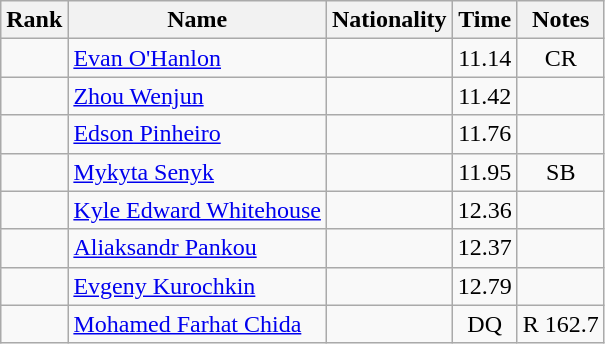<table class="wikitable sortable" style="text-align:center">
<tr>
<th>Rank</th>
<th>Name</th>
<th>Nationality</th>
<th>Time</th>
<th>Notes</th>
</tr>
<tr>
<td></td>
<td align=left><a href='#'>Evan O'Hanlon</a></td>
<td align=left></td>
<td>11.14</td>
<td>CR</td>
</tr>
<tr>
<td></td>
<td align=left><a href='#'>Zhou Wenjun</a></td>
<td align=left></td>
<td>11.42</td>
<td></td>
</tr>
<tr>
<td></td>
<td align=left><a href='#'>Edson Pinheiro</a></td>
<td align=left></td>
<td>11.76</td>
<td></td>
</tr>
<tr>
<td></td>
<td align=left><a href='#'>Mykyta Senyk</a></td>
<td align=left></td>
<td>11.95</td>
<td>SB</td>
</tr>
<tr>
<td></td>
<td align=left><a href='#'>Kyle Edward Whitehouse</a></td>
<td align=left></td>
<td>12.36</td>
<td></td>
</tr>
<tr>
<td></td>
<td align=left><a href='#'>Aliaksandr Pankou</a></td>
<td align=left></td>
<td>12.37</td>
<td></td>
</tr>
<tr>
<td></td>
<td align=left><a href='#'>Evgeny Kurochkin</a></td>
<td align=left></td>
<td>12.79</td>
<td></td>
</tr>
<tr>
<td></td>
<td align=left><a href='#'>Mohamed Farhat Chida</a></td>
<td align=left></td>
<td>DQ</td>
<td>R 162.7</td>
</tr>
</table>
